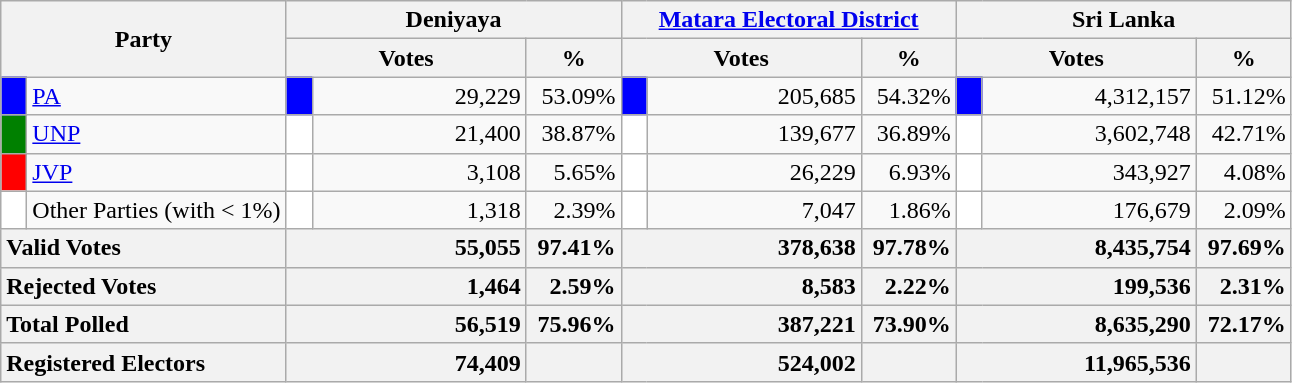<table class="wikitable">
<tr>
<th colspan="2" width="144px"rowspan="2">Party</th>
<th colspan="3" width="216px">Deniyaya</th>
<th colspan="3" width="216px"><a href='#'>Matara Electoral District</a></th>
<th colspan="3" width="216px">Sri Lanka</th>
</tr>
<tr>
<th colspan="2" width="144px">Votes</th>
<th>%</th>
<th colspan="2" width="144px">Votes</th>
<th>%</th>
<th colspan="2" width="144px">Votes</th>
<th>%</th>
</tr>
<tr>
<td style="background-color:blue;" width="10px"></td>
<td style="text-align:left;"><a href='#'>PA</a></td>
<td style="background-color:blue;" width="10px"></td>
<td style="text-align:right;">29,229</td>
<td style="text-align:right;">53.09%</td>
<td style="background-color:blue;" width="10px"></td>
<td style="text-align:right;">205,685</td>
<td style="text-align:right;">54.32%</td>
<td style="background-color:blue;" width="10px"></td>
<td style="text-align:right;">4,312,157</td>
<td style="text-align:right;">51.12%</td>
</tr>
<tr>
<td style="background-color:green;" width="10px"></td>
<td style="text-align:left;"><a href='#'>UNP</a></td>
<td style="background-color:white;" width="10px"></td>
<td style="text-align:right;">21,400</td>
<td style="text-align:right;">38.87%</td>
<td style="background-color:white;" width="10px"></td>
<td style="text-align:right;">139,677</td>
<td style="text-align:right;">36.89%</td>
<td style="background-color:white;" width="10px"></td>
<td style="text-align:right;">3,602,748</td>
<td style="text-align:right;">42.71%</td>
</tr>
<tr>
<td style="background-color:red;" width="10px"></td>
<td style="text-align:left;"><a href='#'>JVP</a></td>
<td style="background-color:white;" width="10px"></td>
<td style="text-align:right;">3,108</td>
<td style="text-align:right;">5.65%</td>
<td style="background-color:white;" width="10px"></td>
<td style="text-align:right;">26,229</td>
<td style="text-align:right;">6.93%</td>
<td style="background-color:white;" width="10px"></td>
<td style="text-align:right;">343,927</td>
<td style="text-align:right;">4.08%</td>
</tr>
<tr>
<td style="background-color:white;" width="10px"></td>
<td style="text-align:left;">Other Parties (with < 1%)</td>
<td style="background-color:white;" width="10px"></td>
<td style="text-align:right;">1,318</td>
<td style="text-align:right;">2.39%</td>
<td style="background-color:white;" width="10px"></td>
<td style="text-align:right;">7,047</td>
<td style="text-align:right;">1.86%</td>
<td style="background-color:white;" width="10px"></td>
<td style="text-align:right;">176,679</td>
<td style="text-align:right;">2.09%</td>
</tr>
<tr>
<th colspan="2" width="144px"style="text-align:left;">Valid Votes</th>
<th style="text-align:right;"colspan="2" width="144px">55,055</th>
<th style="text-align:right;">97.41%</th>
<th style="text-align:right;"colspan="2" width="144px">378,638</th>
<th style="text-align:right;">97.78%</th>
<th style="text-align:right;"colspan="2" width="144px">8,435,754</th>
<th style="text-align:right;">97.69%</th>
</tr>
<tr>
<th colspan="2" width="144px"style="text-align:left;">Rejected Votes</th>
<th style="text-align:right;"colspan="2" width="144px">1,464</th>
<th style="text-align:right;">2.59%</th>
<th style="text-align:right;"colspan="2" width="144px">8,583</th>
<th style="text-align:right;">2.22%</th>
<th style="text-align:right;"colspan="2" width="144px">199,536</th>
<th style="text-align:right;">2.31%</th>
</tr>
<tr>
<th colspan="2" width="144px"style="text-align:left;">Total Polled</th>
<th style="text-align:right;"colspan="2" width="144px">56,519</th>
<th style="text-align:right;">75.96%</th>
<th style="text-align:right;"colspan="2" width="144px">387,221</th>
<th style="text-align:right;">73.90%</th>
<th style="text-align:right;"colspan="2" width="144px">8,635,290</th>
<th style="text-align:right;">72.17%</th>
</tr>
<tr>
<th colspan="2" width="144px"style="text-align:left;">Registered Electors</th>
<th style="text-align:right;"colspan="2" width="144px">74,409</th>
<th></th>
<th style="text-align:right;"colspan="2" width="144px">524,002</th>
<th></th>
<th style="text-align:right;"colspan="2" width="144px">11,965,536</th>
<th></th>
</tr>
</table>
